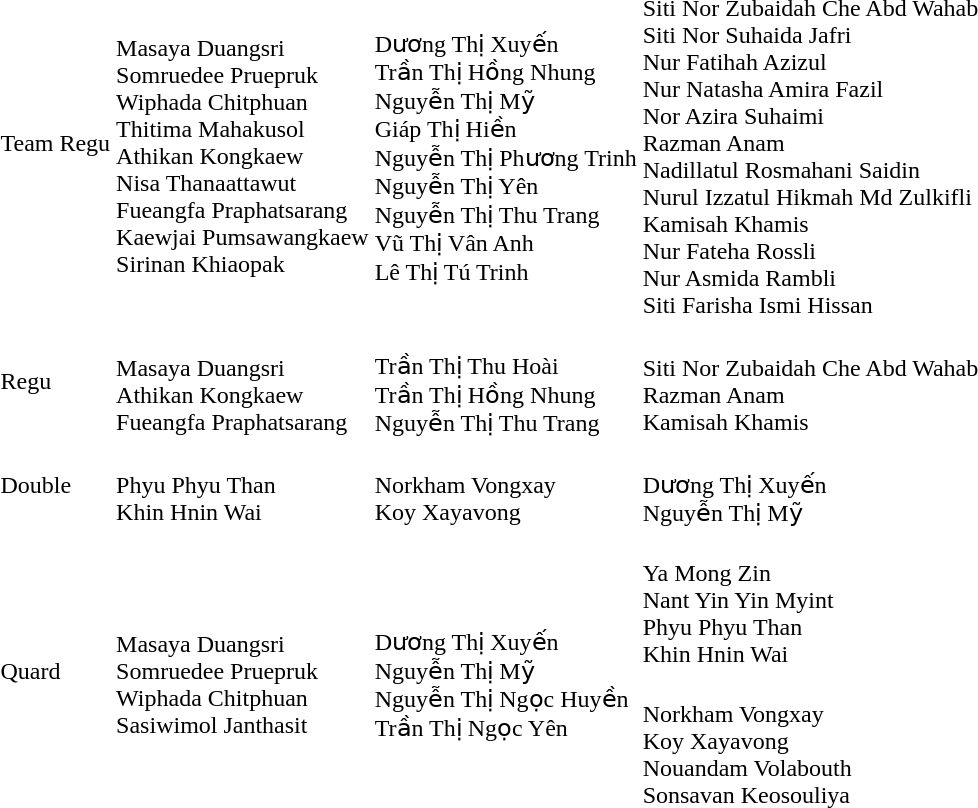<table>
<tr>
<td>Team Regu</td>
<td><br>Masaya Duangsri<br>Somruedee Pruepruk<br>Wiphada Chitphuan<br>Thitima Mahakusol<br>Athikan Kongkaew<br>Nisa Thanaattawut<br>Fueangfa Praphatsarang<br>Kaewjai Pumsawangkaew<br>Sirinan Khiaopak</td>
<td><br>Dương Thị Xuyến<br>Trần Thị Hồng Nhung<br>Nguyễn Thị Mỹ<br>Giáp Thị Hiền<br>Nguyễn Thị Phương Trinh<br>Nguyễn Thị Yên<br>Nguyễn Thị Thu Trang<br>Vũ Thị Vân Anh<br>Lê Thị Tú Trinh</td>
<td><br>Siti Nor Zubaidah Che Abd Wahab<br>Siti Nor Suhaida Jafri<br>Nur Fatihah Azizul<br>Nur Natasha Amira Fazil<br>Nor Azira Suhaimi<br>Razman Anam<br>Nadillatul Rosmahani Saidin<br>Nurul Izzatul Hikmah Md Zulkifli<br>Kamisah Khamis<br>Nur Fateha Rossli<br>Nur Asmida Rambli<br>Siti Farisha Ismi Hissan</td>
</tr>
<tr>
<td>Regu</td>
<td><br> Masaya Duangsri<br>Athikan Kongkaew<br>Fueangfa Praphatsarang</td>
<td><br> Trần Thị Thu Hoài<br>Trần Thị Hồng Nhung<br>Nguyễn Thị Thu Trang</td>
<td nowrap=yes><br> Siti Nor Zubaidah Che Abd Wahab<br>Razman Anam<br>Kamisah Khamis</td>
</tr>
<tr>
<td>Double</td>
<td><br> Phyu Phyu Than<br>Khin Hnin Wai</td>
<td><br> Norkham Vongxay<br>Koy Xayavong</td>
<td><br> Dương Thị Xuyến<br>Nguyễn Thị Mỹ</td>
</tr>
<tr>
<td rowspan=2>Quard</td>
<td rowspan=2><br> Masaya Duangsri<br>Somruedee Pruepruk<br>Wiphada Chitphuan<br>Sasiwimol Janthasit</td>
<td rowspan=2><br> Dương Thị Xuyến<br>Nguyễn Thị Mỹ<br>Nguyễn Thị Ngọc Huyền<br>Trần Thị Ngọc Yên</td>
<td><br> Ya Mong Zin<br>Nant Yin Yin Myint<br>Phyu Phyu Than<br>Khin Hnin Wai</td>
</tr>
<tr>
<td><br> Norkham Vongxay<br>Koy Xayavong<br>Nouandam Volabouth<br>Sonsavan Keosouliya</td>
</tr>
</table>
